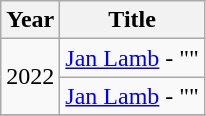<table class="wikitable plainrowheaders">
<tr>
<th scope="col">Year</th>
<th scope="col">Title</th>
</tr>
<tr>
<td rowspan="2">2022</td>
<td><a href='#'>Jan Lamb</a> - ""</td>
</tr>
<tr>
<td><a href='#'>Jan Lamb</a> - ""</td>
</tr>
<tr>
</tr>
</table>
